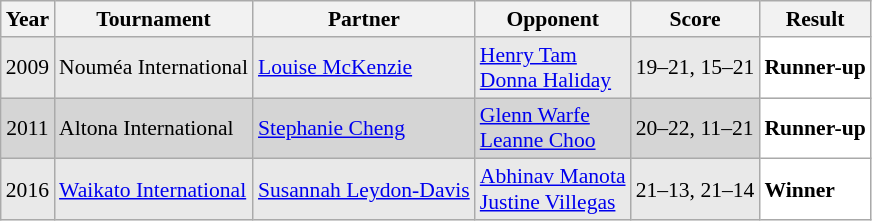<table class="sortable wikitable" style="font-size: 90%;">
<tr>
<th>Year</th>
<th>Tournament</th>
<th>Partner</th>
<th>Opponent</th>
<th>Score</th>
<th>Result</th>
</tr>
<tr style="background:#E9E9E9">
<td align="center">2009</td>
<td align="left">Nouméa International</td>
<td align="left"> <a href='#'>Louise McKenzie</a></td>
<td align="left"> <a href='#'>Henry Tam</a> <br>  <a href='#'>Donna Haliday</a></td>
<td align="left">19–21, 15–21</td>
<td style="text-align:left; background:white"> <strong>Runner-up</strong></td>
</tr>
<tr style="background:#D5D5D5">
<td align="center">2011</td>
<td align="left">Altona International</td>
<td align="left"> <a href='#'>Stephanie Cheng</a></td>
<td align="left"> <a href='#'>Glenn Warfe</a> <br>  <a href='#'>Leanne Choo</a></td>
<td align="left">20–22, 11–21</td>
<td style="text-align:left; background:white"> <strong>Runner-up</strong></td>
</tr>
<tr style="background:#E9E9E9">
<td align="center">2016</td>
<td align="left"><a href='#'>Waikato International</a></td>
<td align="left"> <a href='#'>Susannah Leydon-Davis</a></td>
<td align="left"> <a href='#'>Abhinav Manota</a> <br>  <a href='#'>Justine Villegas</a></td>
<td align="left">21–13, 21–14</td>
<td style="text-align:left; background:white"> <strong>Winner</strong></td>
</tr>
</table>
